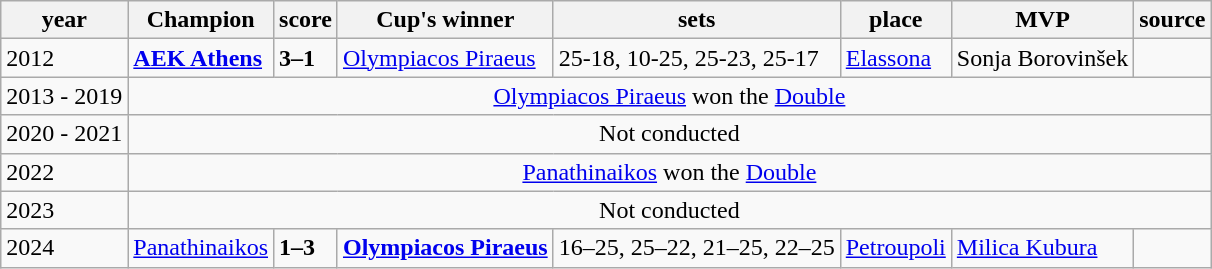<table class="wikitable">
<tr>
<th>year</th>
<th>Champion</th>
<th>score</th>
<th>Cup's winner</th>
<th>sets</th>
<th>place</th>
<th>MVP</th>
<th>source</th>
</tr>
<tr>
<td>2012</td>
<td><strong><a href='#'>AEK Athens</a></strong></td>
<td><strong>3–1</strong></td>
<td><a href='#'>Olympiacos Piraeus</a></td>
<td>25-18, 10-25, 25-23, 25-17</td>
<td><a href='#'>Elassona</a></td>
<td>Sonja Borovinšek</td>
<td> </td>
</tr>
<tr>
<td>2013 - 2019</td>
<td colspan="7" align="center"><a href='#'>Olympiacos Piraeus</a> won the <a href='#'>Double</a></td>
</tr>
<tr>
<td>2020 - 2021</td>
<td colspan="7" align="center">Not conducted</td>
</tr>
<tr>
<td>2022</td>
<td colspan="7" align="center"><a href='#'>Panathinaikos</a> won the <a href='#'>Double</a></td>
</tr>
<tr>
<td>2023</td>
<td colspan="7" align="center">Not conducted</td>
</tr>
<tr>
<td>2024</td>
<td><a href='#'>Panathinaikos</a></td>
<td><strong>1–3</strong></td>
<td><strong><a href='#'>Olympiacos Piraeus</a></strong></td>
<td>16–25, 25–22, 21–25, 22–25</td>
<td><a href='#'>Petroupoli</a></td>
<td><a href='#'>Milica Kubura</a></td>
<td> </td>
</tr>
</table>
